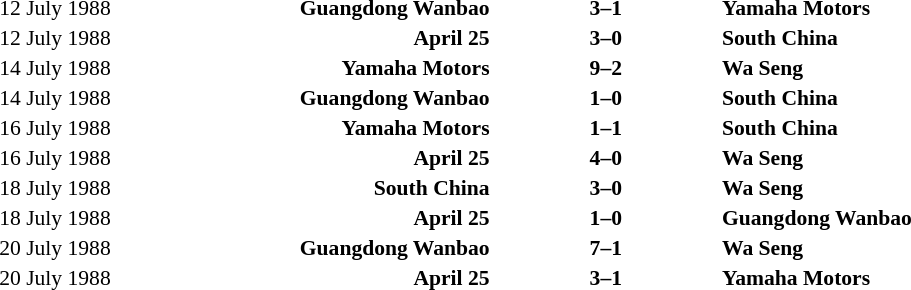<table width=100% cellspacing=1>
<tr>
<th width=10%></th>
<th width=20%></th>
<th width=12%></th>
<th width=20%></th>
<th></th>
</tr>
<tr style=font-size:90%>
<td align=right>12 July 1988</td>
<td align=right><strong>Guangdong Wanbao</strong> </td>
<td align=center><strong>3–1</strong></td>
<td> <strong>Yamaha Motors</strong></td>
</tr>
<tr style=font-size:90%>
<td align=right>12 July 1988</td>
<td align=right><strong>April 25</strong> </td>
<td align=center><strong>3–0</strong></td>
<td> <strong>South China</strong></td>
</tr>
<tr style=font-size:90%>
<td align=right>14 July 1988</td>
<td align=right><strong>Yamaha Motors</strong> </td>
<td align=center><strong>9–2</strong></td>
<td> <strong>Wa Seng</strong></td>
<td></td>
</tr>
<tr style=font-size:90%>
<td align=right>14 July 1988</td>
<td align=right><strong>Guangdong Wanbao</strong> </td>
<td align=center><strong>1–0</strong></td>
<td> <strong>South China</strong></td>
</tr>
<tr style=font-size:90%>
<td align=right>16 July 1988</td>
<td align=right><strong>Yamaha Motors</strong> </td>
<td align=center><strong>1–1</strong></td>
<td> <strong>South China</strong></td>
</tr>
<tr style=font-size:90%>
<td align=right>16 July 1988</td>
<td align=right><strong>April 25</strong> </td>
<td align=center><strong>4–0</strong></td>
<td><strong>Wa Seng</strong></td>
</tr>
<tr style=font-size:90%>
<td align=right>18 July 1988</td>
<td align=right><strong>South China</strong> </td>
<td align=center><strong>3–0</strong></td>
<td><strong>Wa Seng</strong></td>
</tr>
<tr style=font-size:90%>
<td align=right>18 July 1988</td>
<td align=right><strong>April 25</strong> </td>
<td align=center><strong>1–0</strong></td>
<td> <strong>Guangdong Wanbao</strong></td>
</tr>
<tr style=font-size:90%>
<td align=right>20 July 1988</td>
<td align=right><strong>Guangdong Wanbao</strong> </td>
<td align=center><strong>7–1</strong></td>
<td><strong>Wa Seng</strong></td>
</tr>
<tr style=font-size:90%>
<td align=right>20 July 1988</td>
<td align=right><strong>April 25</strong> </td>
<td align=center><strong>3–1</strong></td>
<td> <strong>Yamaha Motors</strong></td>
</tr>
</table>
